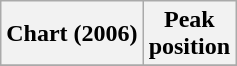<table class="wikitable plainrowheaders">
<tr>
<th scope="col">Chart (2006)</th>
<th scope="col">Peak<br>position</th>
</tr>
<tr>
</tr>
</table>
